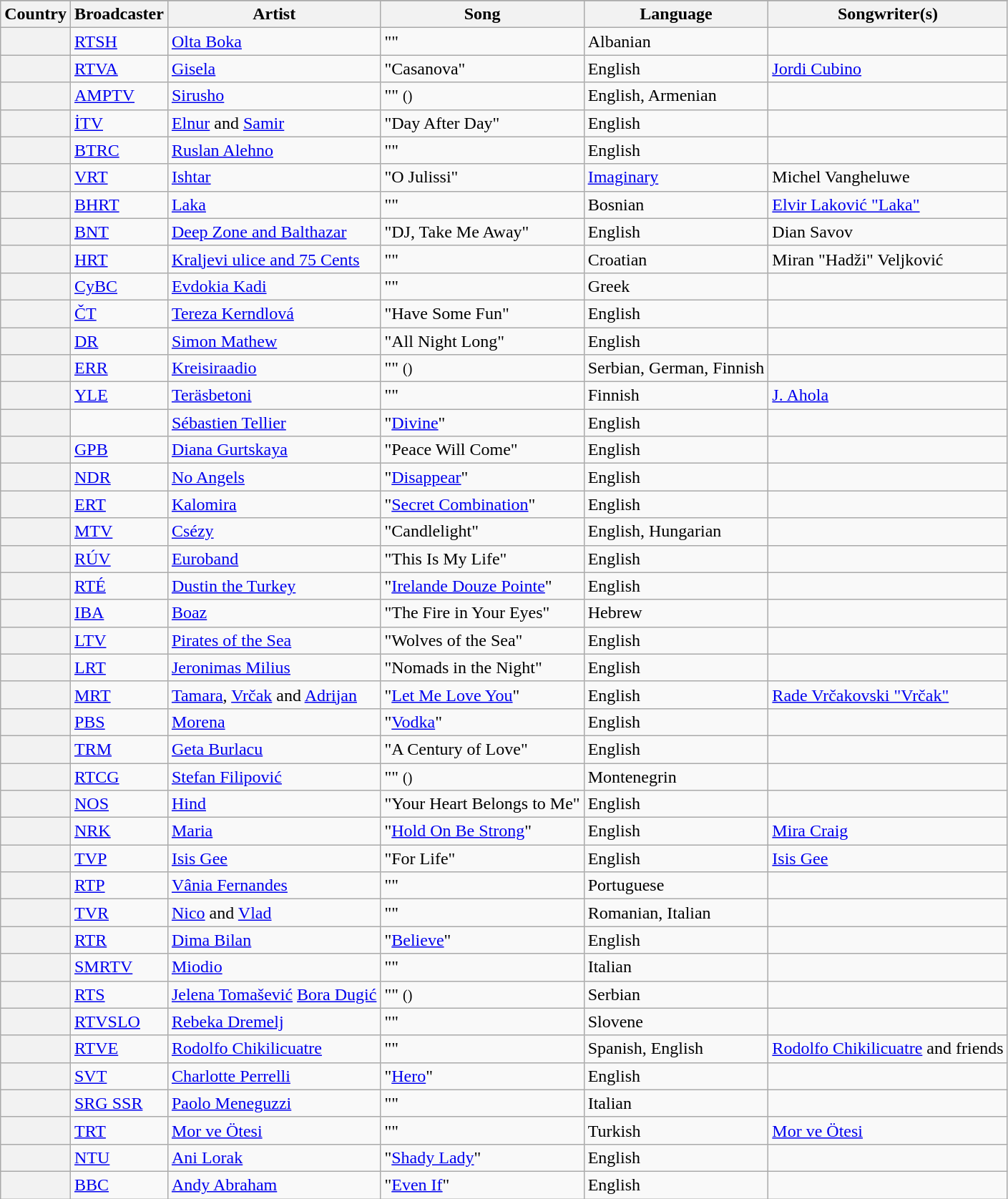<table class="wikitable plainrowheaders">
<tr>
</tr>
<tr>
<th scope="col">Country</th>
<th scope="col">Broadcaster</th>
<th scope="col">Artist</th>
<th scope="col">Song</th>
<th scope="col">Language</th>
<th scope="col">Songwriter(s)</th>
</tr>
<tr>
<th scope="row"></th>
<td><a href='#'>RTSH</a></td>
<td><a href='#'>Olta Boka</a></td>
<td>""</td>
<td>Albanian</td>
<td></td>
</tr>
<tr>
<th scope="row"></th>
<td><a href='#'>RTVA</a></td>
<td><a href='#'>Gisela</a></td>
<td>"Casanova"</td>
<td>English</td>
<td><a href='#'>Jordi Cubino</a></td>
</tr>
<tr>
<th scope="row"></th>
<td><a href='#'>AMPTV</a></td>
<td><a href='#'>Sirusho</a></td>
<td>"" <small>()</small></td>
<td>English, Armenian</td>
<td></td>
</tr>
<tr>
<th scope="row"></th>
<td><a href='#'>İTV</a></td>
<td><a href='#'>Elnur</a> and <a href='#'>Samir</a></td>
<td>"Day After Day"</td>
<td>English</td>
<td></td>
</tr>
<tr>
<th scope="row"></th>
<td><a href='#'>BTRC</a></td>
<td><a href='#'>Ruslan Alehno</a></td>
<td>""</td>
<td>English</td>
<td></td>
</tr>
<tr>
<th scope="row"></th>
<td><a href='#'>VRT</a></td>
<td><a href='#'>Ishtar</a></td>
<td>"O Julissi"</td>
<td><a href='#'>Imaginary</a></td>
<td>Michel Vangheluwe</td>
</tr>
<tr>
<th scope="row"></th>
<td><a href='#'>BHRT</a></td>
<td><a href='#'>Laka</a></td>
<td>""</td>
<td>Bosnian</td>
<td><a href='#'>Elvir Laković "Laka"</a></td>
</tr>
<tr>
<th scope="row"></th>
<td><a href='#'>BNT</a></td>
<td><a href='#'>Deep Zone and Balthazar</a></td>
<td>"DJ, Take Me Away"</td>
<td>English</td>
<td>Dian Savov</td>
</tr>
<tr>
<th scope="row"></th>
<td><a href='#'>HRT</a></td>
<td><a href='#'>Kraljevi ulice and 75 Cents</a></td>
<td>""</td>
<td>Croatian</td>
<td>Miran "Hadži" Veljković</td>
</tr>
<tr>
<th scope="row"></th>
<td><a href='#'>CyBC</a></td>
<td><a href='#'>Evdokia Kadi</a></td>
<td>""</td>
<td>Greek</td>
<td></td>
</tr>
<tr>
<th scope="row"></th>
<td><a href='#'>ČT</a></td>
<td><a href='#'>Tereza Kerndlová</a></td>
<td>"Have Some Fun"</td>
<td>English</td>
<td></td>
</tr>
<tr>
<th scope="row"></th>
<td><a href='#'>DR</a></td>
<td><a href='#'>Simon Mathew</a></td>
<td>"All Night Long"</td>
<td>English</td>
<td></td>
</tr>
<tr>
<th scope="row"></th>
<td><a href='#'>ERR</a></td>
<td><a href='#'>Kreisiraadio</a></td>
<td>"" <small>()</small></td>
<td>Serbian, German, Finnish</td>
<td></td>
</tr>
<tr>
<th scope="row"></th>
<td><a href='#'>YLE</a></td>
<td><a href='#'>Teräsbetoni</a></td>
<td>""</td>
<td>Finnish</td>
<td><a href='#'>J. Ahola</a></td>
</tr>
<tr>
<th scope="row"></th>
<td></td>
<td><a href='#'>Sébastien Tellier</a></td>
<td>"<a href='#'>Divine</a>"</td>
<td>English</td>
<td></td>
</tr>
<tr>
<th scope="row"></th>
<td><a href='#'>GPB</a></td>
<td><a href='#'>Diana Gurtskaya</a></td>
<td>"Peace Will Come"</td>
<td>English</td>
<td></td>
</tr>
<tr>
<th scope="row"></th>
<td><a href='#'>NDR</a></td>
<td><a href='#'>No Angels</a></td>
<td>"<a href='#'>Disappear</a>"</td>
<td>English</td>
<td></td>
</tr>
<tr>
<th scope="row"></th>
<td><a href='#'>ERT</a></td>
<td><a href='#'>Kalomira</a></td>
<td>"<a href='#'>Secret Combination</a>"</td>
<td>English</td>
<td></td>
</tr>
<tr>
<th scope="row"></th>
<td><a href='#'>MTV</a></td>
<td><a href='#'>Csézy</a></td>
<td>"Candlelight"</td>
<td>English, Hungarian</td>
<td></td>
</tr>
<tr>
<th scope="row"></th>
<td><a href='#'>RÚV</a></td>
<td><a href='#'>Euroband</a></td>
<td>"This Is My Life"</td>
<td>English</td>
<td></td>
</tr>
<tr>
<th scope="row"></th>
<td><a href='#'>RTÉ</a></td>
<td><a href='#'>Dustin the Turkey</a></td>
<td>"<a href='#'>Irelande Douze Pointe</a>"</td>
<td>English</td>
<td></td>
</tr>
<tr>
<th scope="row"></th>
<td><a href='#'>IBA</a></td>
<td><a href='#'>Boaz</a></td>
<td>"The Fire in Your Eyes"</td>
<td>Hebrew</td>
<td></td>
</tr>
<tr>
<th scope="row"></th>
<td><a href='#'>LTV</a></td>
<td><a href='#'>Pirates of the Sea</a></td>
<td>"Wolves of the Sea"</td>
<td>English</td>
<td></td>
</tr>
<tr>
<th scope="row"></th>
<td><a href='#'>LRT</a></td>
<td><a href='#'>Jeronimas Milius</a></td>
<td>"Nomads in the Night"</td>
<td>English</td>
<td></td>
</tr>
<tr>
<th scope="row"></th>
<td><a href='#'>MRT</a></td>
<td><a href='#'>Tamara</a>, <a href='#'>Vrčak</a> and <a href='#'>Adrijan</a></td>
<td>"<a href='#'>Let Me Love You</a>"</td>
<td>English</td>
<td><a href='#'>Rade Vrčakovski "Vrčak"</a></td>
</tr>
<tr>
<th scope="row"></th>
<td><a href='#'>PBS</a></td>
<td><a href='#'>Morena</a></td>
<td>"<a href='#'>Vodka</a>"</td>
<td>English</td>
<td></td>
</tr>
<tr>
<th scope="row"></th>
<td><a href='#'>TRM</a></td>
<td><a href='#'>Geta Burlacu</a></td>
<td>"A Century of Love"</td>
<td>English</td>
<td></td>
</tr>
<tr>
<th scope="row"></th>
<td><a href='#'>RTCG</a></td>
<td><a href='#'>Stefan Filipović</a></td>
<td>"" <small>()</small></td>
<td>Montenegrin</td>
<td></td>
</tr>
<tr>
<th scope="row"></th>
<td><a href='#'>NOS</a></td>
<td><a href='#'>Hind</a></td>
<td>"Your Heart Belongs to Me"</td>
<td>English</td>
<td></td>
</tr>
<tr>
<th scope="row"></th>
<td><a href='#'>NRK</a></td>
<td><a href='#'>Maria</a></td>
<td>"<a href='#'>Hold On Be Strong</a>"</td>
<td>English</td>
<td><a href='#'>Mira Craig</a></td>
</tr>
<tr>
<th scope="row"></th>
<td><a href='#'>TVP</a></td>
<td><a href='#'>Isis Gee</a></td>
<td>"For Life"</td>
<td>English</td>
<td><a href='#'>Isis Gee</a></td>
</tr>
<tr>
<th scope="row"></th>
<td><a href='#'>RTP</a></td>
<td><a href='#'>Vânia Fernandes</a></td>
<td>""</td>
<td>Portuguese</td>
<td></td>
</tr>
<tr>
<th scope="row"></th>
<td><a href='#'>TVR</a></td>
<td><a href='#'>Nico</a> and <a href='#'>Vlad</a></td>
<td>""</td>
<td>Romanian, Italian</td>
<td></td>
</tr>
<tr>
<th scope="row"></th>
<td><a href='#'>RTR</a></td>
<td><a href='#'>Dima Bilan</a></td>
<td>"<a href='#'>Believe</a>"</td>
<td>English</td>
<td></td>
</tr>
<tr>
<th scope="row"></th>
<td><a href='#'>SMRTV</a></td>
<td><a href='#'>Miodio</a></td>
<td>""</td>
<td>Italian</td>
<td></td>
</tr>
<tr>
<th scope="row"></th>
<td><a href='#'>RTS</a></td>
<td><a href='#'>Jelena Tomašević</a>  <a href='#'>Bora Dugić</a></td>
<td>"" <small>()</small></td>
<td>Serbian</td>
<td></td>
</tr>
<tr>
<th scope="row"></th>
<td><a href='#'>RTVSLO</a></td>
<td><a href='#'>Rebeka Dremelj</a></td>
<td>""</td>
<td>Slovene</td>
<td></td>
</tr>
<tr>
<th scope="row"></th>
<td><a href='#'>RTVE</a></td>
<td><a href='#'>Rodolfo Chikilicuatre</a></td>
<td>""</td>
<td>Spanish, English</td>
<td><a href='#'>Rodolfo Chikilicuatre</a> and friends</td>
</tr>
<tr>
<th scope="row"></th>
<td><a href='#'>SVT</a></td>
<td><a href='#'>Charlotte Perrelli</a></td>
<td>"<a href='#'>Hero</a>"</td>
<td>English</td>
<td></td>
</tr>
<tr>
<th scope="row"></th>
<td><a href='#'>SRG SSR</a></td>
<td><a href='#'>Paolo Meneguzzi</a></td>
<td>""</td>
<td>Italian</td>
<td></td>
</tr>
<tr>
<th scope="row"></th>
<td><a href='#'>TRT</a></td>
<td><a href='#'>Mor ve Ötesi</a></td>
<td>""</td>
<td>Turkish</td>
<td><a href='#'>Mor ve Ötesi</a></td>
</tr>
<tr>
<th scope="row"></th>
<td><a href='#'>NTU</a></td>
<td><a href='#'>Ani Lorak</a></td>
<td>"<a href='#'>Shady Lady</a>"</td>
<td>English</td>
<td></td>
</tr>
<tr>
<th scope="row"></th>
<td><a href='#'>BBC</a></td>
<td><a href='#'>Andy Abraham</a></td>
<td>"<a href='#'>Even If</a>"</td>
<td>English</td>
<td></td>
</tr>
</table>
